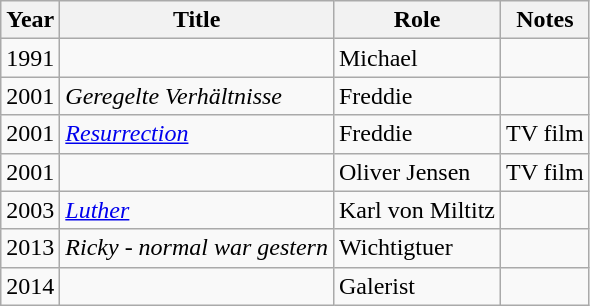<table class="wikitable sortable">
<tr>
<th>Year</th>
<th>Title</th>
<th>Role</th>
<th class="unsortable">Notes</th>
</tr>
<tr>
<td>1991</td>
<td><em></em></td>
<td>Michael</td>
<td></td>
</tr>
<tr>
<td>2001</td>
<td><em>Geregelte Verhältnisse</em></td>
<td>Freddie</td>
<td></td>
</tr>
<tr>
<td>2001</td>
<td><em><a href='#'>Resurrection</a></em></td>
<td>Freddie</td>
<td>TV film</td>
</tr>
<tr>
<td>2001</td>
<td><em></em></td>
<td>Oliver Jensen</td>
<td>TV film</td>
</tr>
<tr>
<td>2003</td>
<td><em><a href='#'>Luther</a></em></td>
<td>Karl von Miltitz</td>
<td></td>
</tr>
<tr>
<td>2013</td>
<td><em>Ricky - normal war gestern</em></td>
<td>Wichtigtuer</td>
<td></td>
</tr>
<tr>
<td>2014</td>
<td><em></em></td>
<td>Galerist</td>
<td></td>
</tr>
</table>
